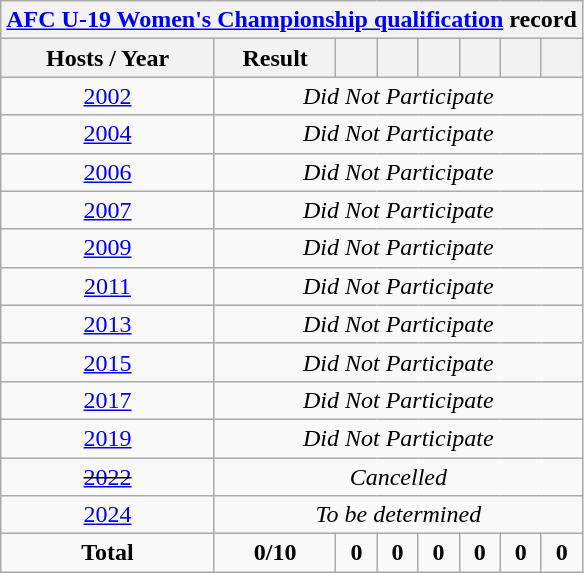<table class="wikitable" style="text-align: center;">
<tr>
<th colspan=9><a href='#'>AFC U-19 Women's Championship qualification</a> record</th>
</tr>
<tr>
<th>Hosts / Year</th>
<th>Result</th>
<th width=20></th>
<th width=20></th>
<th width=20></th>
<th width=20></th>
<th width=20></th>
<th width=20></th>
</tr>
<tr>
<td> <a href='#'>2002</a></td>
<td colspan=10><em>Did Not Participate</em></td>
</tr>
<tr>
<td> <a href='#'>2004</a></td>
<td colspan=10><em>Did Not Participate</em></td>
</tr>
<tr>
<td><a href='#'>2006</a></td>
<td colspan=10><em>Did Not Participate</em></td>
</tr>
<tr>
<td> <a href='#'>2007</a></td>
<td colspan=10><em>Did Not Participate</em></td>
</tr>
<tr>
<td> <a href='#'>2009</a></td>
<td colspan=10><em>Did Not Participate</em></td>
</tr>
<tr>
<td><a href='#'>2011</a></td>
<td colspan=10><em>Did Not Participate</em></td>
</tr>
<tr>
<td><a href='#'>2013</a></td>
<td colspan=10><em>Did Not Participate</em></td>
</tr>
<tr>
<td> <a href='#'>2015</a></td>
<td colspan=10><em>Did Not Participate</em></td>
</tr>
<tr>
<td> <a href='#'>2017</a></td>
<td colspan=10><em>Did Not Participate</em></td>
</tr>
<tr>
<td><a href='#'>2019</a></td>
<td colspan=10><em>Did Not Participate</em></td>
</tr>
<tr>
<td><s><a href='#'>2022</a></s></td>
<td colspan=10><em>Cancelled</em></td>
</tr>
<tr>
<td> <a href='#'>2024</a></td>
<td colspan=10><em>To be determined</em></td>
</tr>
<tr>
<td><strong>Total</strong></td>
<td><strong>0/10</strong></td>
<td><strong>0</strong></td>
<td><strong>0</strong></td>
<td><strong>0</strong></td>
<td><strong>0</strong></td>
<td><strong>0</strong></td>
<td><strong>0</strong></td>
</tr>
</table>
